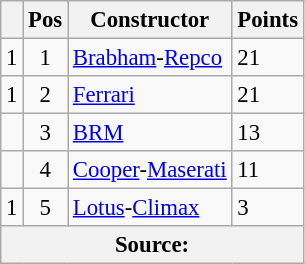<table class="wikitable" style="font-size: 95%;">
<tr>
<th></th>
<th>Pos</th>
<th>Constructor</th>
<th>Points</th>
</tr>
<tr>
<td align="left"> 1</td>
<td align="center">1</td>
<td> <a href='#'>Brabham</a>-<a href='#'>Repco</a></td>
<td align="left">21</td>
</tr>
<tr>
<td align="left"> 1</td>
<td align="center">2</td>
<td> <a href='#'>Ferrari</a></td>
<td align="left">21</td>
</tr>
<tr>
<td align="left"></td>
<td align="center">3</td>
<td> <a href='#'>BRM</a></td>
<td align="left">13</td>
</tr>
<tr>
<td align="left"></td>
<td align="center">4</td>
<td> <a href='#'>Cooper</a>-<a href='#'>Maserati</a></td>
<td align="left">11</td>
</tr>
<tr>
<td align="left"> 1</td>
<td align="center">5</td>
<td> <a href='#'>Lotus</a>-<a href='#'>Climax</a></td>
<td align="left">3</td>
</tr>
<tr>
<th colspan=4>Source:</th>
</tr>
</table>
